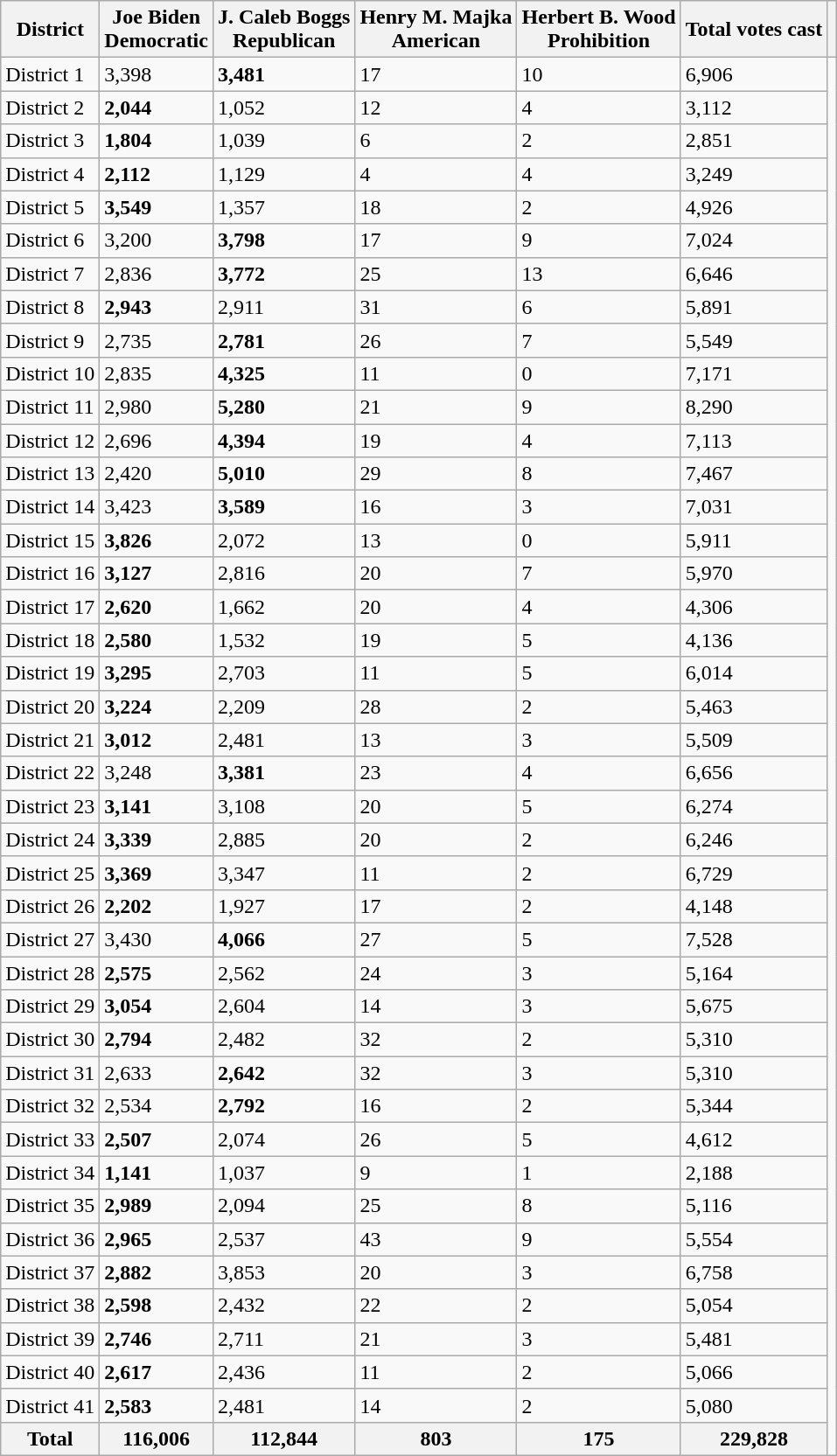<table class="wikitable sortable">
<tr>
<th>District</th>
<th><strong>Joe Biden</strong><br>Democratic</th>
<th><strong>J. Caleb Boggs</strong><br>Republican</th>
<th>Henry M. Majka<br>American</th>
<th>Herbert B. Wood<br>Prohibition</th>
<th>Total votes cast</th>
<th></th>
</tr>
<tr>
<td>District 1</td>
<td>3,398</td>
<td><strong>3,481</strong></td>
<td>17</td>
<td>10</td>
<td>6,906</td>
<td rowspan="42"></td>
</tr>
<tr>
<td>District 2</td>
<td><strong>2,044</strong></td>
<td>1,052</td>
<td>12</td>
<td>4</td>
<td>3,112</td>
</tr>
<tr>
<td>District 3</td>
<td><strong>1,804</strong></td>
<td>1,039</td>
<td>6</td>
<td>2</td>
<td>2,851</td>
</tr>
<tr>
<td>District 4</td>
<td><strong>2,112</strong></td>
<td>1,129</td>
<td>4</td>
<td>4</td>
<td>3,249</td>
</tr>
<tr>
<td>District 5</td>
<td><strong>3,549</strong></td>
<td>1,357</td>
<td>18</td>
<td>2</td>
<td>4,926</td>
</tr>
<tr>
<td>District 6</td>
<td>3,200</td>
<td><strong>3,798</strong></td>
<td>17</td>
<td>9</td>
<td>7,024</td>
</tr>
<tr>
<td>District 7</td>
<td>2,836</td>
<td><strong>3,772</strong></td>
<td>25</td>
<td>13</td>
<td>6,646</td>
</tr>
<tr>
<td>District 8</td>
<td><strong>2,943</strong></td>
<td>2,911</td>
<td>31</td>
<td>6</td>
<td>5,891</td>
</tr>
<tr>
<td>District 9</td>
<td>2,735</td>
<td><strong>2,781</strong></td>
<td>26</td>
<td>7</td>
<td>5,549</td>
</tr>
<tr>
<td>District 10</td>
<td>2,835</td>
<td><strong>4,325</strong></td>
<td>11</td>
<td>0</td>
<td>7,171</td>
</tr>
<tr>
<td>District 11</td>
<td>2,980</td>
<td><strong>5,280</strong></td>
<td>21</td>
<td>9</td>
<td>8,290</td>
</tr>
<tr>
<td>District 12</td>
<td>2,696</td>
<td><strong>4,394</strong></td>
<td>19</td>
<td>4</td>
<td>7,113</td>
</tr>
<tr>
<td>District 13</td>
<td>2,420</td>
<td><strong>5,010</strong></td>
<td>29</td>
<td>8</td>
<td>7,467</td>
</tr>
<tr>
<td>District 14</td>
<td>3,423</td>
<td><strong>3,589</strong></td>
<td>16</td>
<td>3</td>
<td>7,031</td>
</tr>
<tr>
<td>District 15</td>
<td><strong>3,826</strong></td>
<td>2,072</td>
<td>13</td>
<td>0</td>
<td>5,911</td>
</tr>
<tr>
<td>District 16</td>
<td><strong>3,127</strong></td>
<td>2,816</td>
<td>20</td>
<td>7</td>
<td>5,970</td>
</tr>
<tr>
<td>District 17</td>
<td><strong>2,620</strong></td>
<td>1,662</td>
<td>20</td>
<td>4</td>
<td>4,306</td>
</tr>
<tr>
<td>District 18</td>
<td><strong>2,580</strong></td>
<td>1,532</td>
<td>19</td>
<td>5</td>
<td>4,136</td>
</tr>
<tr>
<td>District 19</td>
<td><strong>3,295</strong></td>
<td>2,703</td>
<td>11</td>
<td>5</td>
<td>6,014</td>
</tr>
<tr>
<td>District 20</td>
<td><strong>3,224</strong></td>
<td>2,209</td>
<td>28</td>
<td>2</td>
<td>5,463</td>
</tr>
<tr>
<td>District 21</td>
<td><strong>3,012</strong></td>
<td>2,481</td>
<td>13</td>
<td>3</td>
<td>5,509</td>
</tr>
<tr>
<td>District 22</td>
<td>3,248</td>
<td><strong>3,381</strong></td>
<td>23</td>
<td>4</td>
<td>6,656</td>
</tr>
<tr>
<td>District 23</td>
<td><strong>3,141</strong></td>
<td>3,108</td>
<td>20</td>
<td>5</td>
<td>6,274</td>
</tr>
<tr>
<td>District 24</td>
<td><strong>3,339</strong></td>
<td>2,885</td>
<td>20</td>
<td>2</td>
<td>6,246</td>
</tr>
<tr>
<td>District 25</td>
<td><strong>3,369</strong></td>
<td>3,347</td>
<td>11</td>
<td>2</td>
<td>6,729</td>
</tr>
<tr>
<td>District 26</td>
<td><strong>2,202</strong></td>
<td>1,927</td>
<td>17</td>
<td>2</td>
<td>4,148</td>
</tr>
<tr>
<td>District 27</td>
<td>3,430</td>
<td><strong>4,066</strong></td>
<td>27</td>
<td>5</td>
<td>7,528</td>
</tr>
<tr>
<td>District 28</td>
<td><strong>2,575</strong></td>
<td>2,562</td>
<td>24</td>
<td>3</td>
<td>5,164</td>
</tr>
<tr>
<td>District 29</td>
<td><strong>3,054</strong></td>
<td>2,604</td>
<td>14</td>
<td>3</td>
<td>5,675</td>
</tr>
<tr>
<td>District 30</td>
<td><strong>2,794</strong></td>
<td>2,482</td>
<td>32</td>
<td>2</td>
<td>5,310</td>
</tr>
<tr>
<td>District 31</td>
<td>2,633</td>
<td><strong>2,642</strong></td>
<td>32</td>
<td>3</td>
<td>5,310</td>
</tr>
<tr>
<td>District 32</td>
<td>2,534</td>
<td><strong>2,792</strong></td>
<td>16</td>
<td>2</td>
<td>5,344</td>
</tr>
<tr>
<td>District 33</td>
<td><strong>2,507</strong></td>
<td>2,074</td>
<td>26</td>
<td>5</td>
<td>4,612</td>
</tr>
<tr>
<td>District 34</td>
<td><strong>1,141</strong></td>
<td>1,037</td>
<td>9</td>
<td>1</td>
<td>2,188</td>
</tr>
<tr>
<td>District 35</td>
<td><strong>2,989</strong></td>
<td>2,094</td>
<td>25</td>
<td>8</td>
<td>5,116</td>
</tr>
<tr>
<td>District 36</td>
<td><strong>2,965</strong></td>
<td>2,537</td>
<td>43</td>
<td>9</td>
<td>5,554</td>
</tr>
<tr>
<td>District 37</td>
<td><strong>2,882</strong></td>
<td>3,853</td>
<td>20</td>
<td>3</td>
<td>6,758</td>
</tr>
<tr>
<td>District 38</td>
<td><strong>2,598</strong></td>
<td>2,432</td>
<td>22</td>
<td>2</td>
<td>5,054</td>
</tr>
<tr>
<td>District 39</td>
<td><strong>2,746</strong></td>
<td>2,711</td>
<td>21</td>
<td>3</td>
<td>5,481</td>
</tr>
<tr>
<td>District 40</td>
<td><strong>2,617</strong></td>
<td>2,436</td>
<td>11</td>
<td>2</td>
<td>5,066</td>
</tr>
<tr>
<td>District 41</td>
<td><strong>2,583</strong></td>
<td>2,481</td>
<td>14</td>
<td>2</td>
<td>5,080</td>
</tr>
<tr>
<th>Total</th>
<th>116,006</th>
<th>112,844</th>
<th>803</th>
<th>175</th>
<th>229,828</th>
</tr>
</table>
